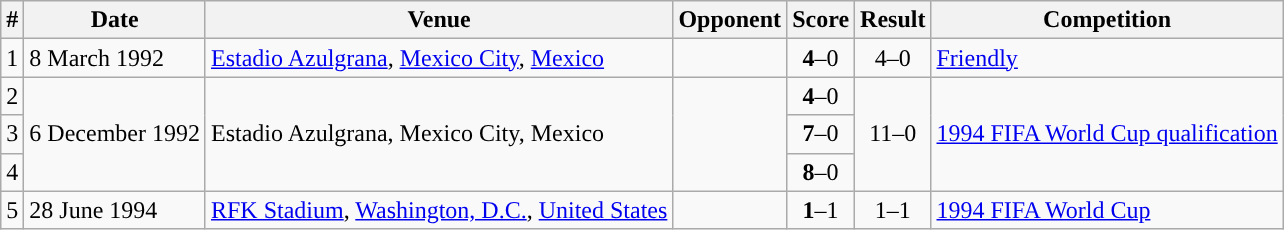<table class="wikitable">
<tr>
<th>#</th>
<th>Date</th>
<th>Venue</th>
<th>Opponent</th>
<th>Score</th>
<th>Result</th>
<th>Competition</th>
</tr>
<tr>
<td>1</td>
<td>8 March 1992</td>
<td><a href='#'>Estadio Azulgrana</a>, <a href='#'>Mexico City</a>, <a href='#'>Mexico</a></td>
<td></td>
<td align=center><strong>4</strong>–0</td>
<td align=center>4–0</td>
<td><a href='#'>Friendly</a></td>
</tr>
<tr>
<td>2</td>
<td rowspan="3">6 December 1992</td>
<td rowspan="3">Estadio Azulgrana, Mexico City, Mexico</td>
<td rowspan="3"></td>
<td align=center><strong>4</strong>–0</td>
<td rowspan="3" align=center>11–0</td>
<td rowspan="3"><a href='#'>1994 FIFA World Cup qualification</a></td>
</tr>
<tr>
<td>3</td>
<td align=center><strong>7</strong>–0</td>
</tr>
<tr>
<td>4</td>
<td align=center><strong>8</strong>–0</td>
</tr>
<tr>
<td>5</td>
<td>28 June 1994</td>
<td><a href='#'>RFK Stadium</a>, <a href='#'>Washington, D.C.</a>, <a href='#'>United States</a></td>
<td></td>
<td align=center><strong>1</strong>–1</td>
<td align=center>1–1</td>
<td><a href='#'>1994 FIFA World Cup</a></td>
</tr>
</table>
